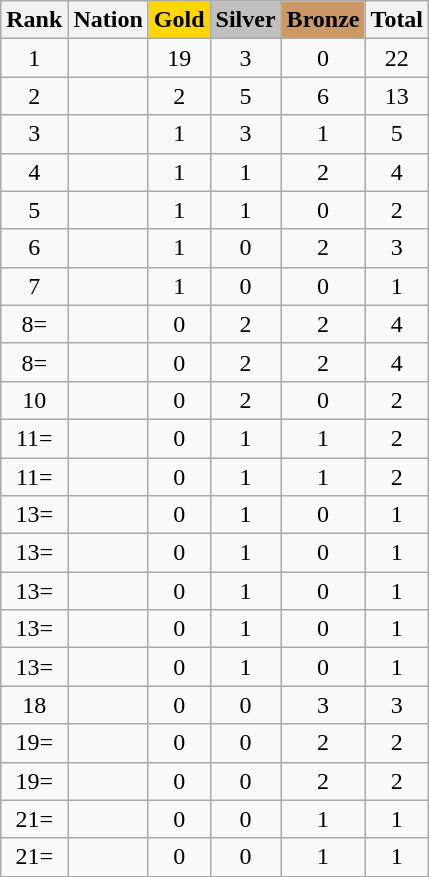<table class="wikitable sortable" style="text-align:center">
<tr>
<th>Rank</th>
<th>Nation</th>
<th style="background-color:gold">Gold</th>
<th style="background-color:silver">Silver</th>
<th style="background-color:#cc9966">Bronze</th>
<th>Total</th>
</tr>
<tr>
<td>1</td>
<td style="text-align:left"></td>
<td>19</td>
<td>3</td>
<td>0</td>
<td>22</td>
</tr>
<tr>
<td>2</td>
<td style="text-align:left"></td>
<td>2</td>
<td>5</td>
<td>6</td>
<td>13</td>
</tr>
<tr>
<td>3</td>
<td style="text-align:left"></td>
<td>1</td>
<td>3</td>
<td>1</td>
<td>5</td>
</tr>
<tr>
<td>4</td>
<td style="text-align:left"></td>
<td>1</td>
<td>1</td>
<td>2</td>
<td>4</td>
</tr>
<tr>
<td>5</td>
<td style="text-align:left"></td>
<td>1</td>
<td>1</td>
<td>0</td>
<td>2</td>
</tr>
<tr>
<td>6</td>
<td style="text-align:left"></td>
<td>1</td>
<td>0</td>
<td>2</td>
<td>3</td>
</tr>
<tr>
<td>7</td>
<td style="text-align:left"></td>
<td>1</td>
<td>0</td>
<td>0</td>
<td>1</td>
</tr>
<tr>
<td>8=</td>
<td style="text-align:left"></td>
<td>0</td>
<td>2</td>
<td>2</td>
<td>4</td>
</tr>
<tr>
<td>8=</td>
<td style="text-align:left"></td>
<td>0</td>
<td>2</td>
<td>2</td>
<td>4</td>
</tr>
<tr>
<td>10</td>
<td style="text-align:left"></td>
<td>0</td>
<td>2</td>
<td>0</td>
<td>2</td>
</tr>
<tr>
<td>11=</td>
<td style="text-align:left"></td>
<td>0</td>
<td>1</td>
<td>1</td>
<td>2</td>
</tr>
<tr>
<td>11=</td>
<td style="text-align:left"></td>
<td>0</td>
<td>1</td>
<td>1</td>
<td>2</td>
</tr>
<tr>
<td>13=</td>
<td style="text-align:left"></td>
<td>0</td>
<td>1</td>
<td>0</td>
<td>1</td>
</tr>
<tr>
<td>13=</td>
<td style="text-align:left"></td>
<td>0</td>
<td>1</td>
<td>0</td>
<td>1</td>
</tr>
<tr>
<td>13=</td>
<td style="text-align:left"></td>
<td>0</td>
<td>1</td>
<td>0</td>
<td>1</td>
</tr>
<tr>
<td>13=</td>
<td style="text-align:left"></td>
<td>0</td>
<td>1</td>
<td>0</td>
<td>1</td>
</tr>
<tr>
<td>13=</td>
<td style="text-align:left"></td>
<td>0</td>
<td>1</td>
<td>0</td>
<td>1</td>
</tr>
<tr>
<td>18</td>
<td style="text-align:left"></td>
<td>0</td>
<td>0</td>
<td>3</td>
<td>3</td>
</tr>
<tr>
<td>19=</td>
<td style="text-align:left"></td>
<td>0</td>
<td>0</td>
<td>2</td>
<td>2</td>
</tr>
<tr>
<td>19=</td>
<td style="text-align:left"></td>
<td>0</td>
<td>0</td>
<td>2</td>
<td>2</td>
</tr>
<tr>
<td>21=</td>
<td style="text-align:left"></td>
<td>0</td>
<td>0</td>
<td>1</td>
<td>1</td>
</tr>
<tr>
<td>21=</td>
<td style="text-align:left"></td>
<td>0</td>
<td>0</td>
<td>1</td>
<td>1</td>
</tr>
</table>
